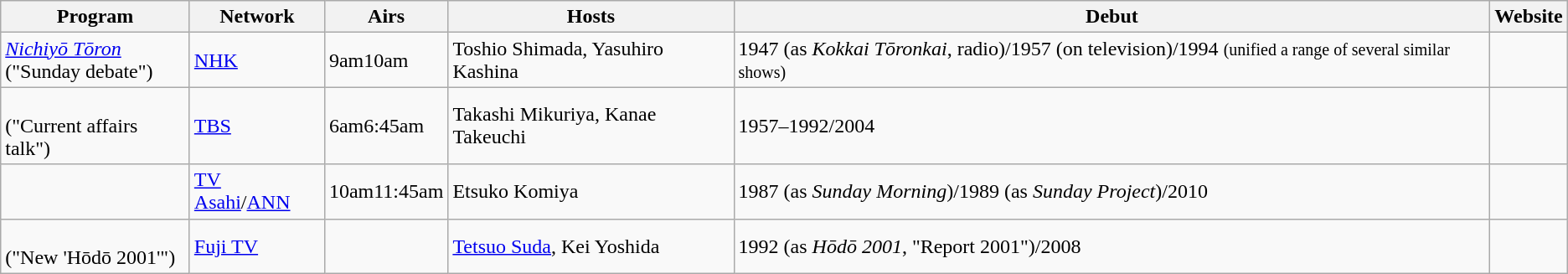<table class="wikitable">
<tr>
<th>Program</th>
<th>Network</th>
<th>Airs</th>
<th>Hosts</th>
<th>Debut</th>
<th>Website</th>
</tr>
<tr>
<td><em><a href='#'>Nichiyō Tōron</a></em><br>("Sunday debate")</td>
<td><a href='#'>NHK</a></td>
<td>9am10am</td>
<td>Toshio Shimada, Yasuhiro Kashina</td>
<td>1947 (as <em>Kokkai Tōronkai</em>, radio)/1957 (on television)/1994 <small>(unified a range of several similar shows)</small></td>
<td></td>
</tr>
<tr>
<td><em></em><br>("Current affairs talk")</td>
<td><a href='#'>TBS</a></td>
<td>6am6:45am</td>
<td>Takashi Mikuriya, Kanae Takeuchi</td>
<td>1957–1992/2004</td>
<td></td>
</tr>
<tr>
<td><em></em></td>
<td><a href='#'>TV Asahi</a>/<a href='#'>ANN</a></td>
<td>10am11:45am</td>
<td>Etsuko Komiya</td>
<td>1987 (as <em>Sunday Morning</em>)/1989 (as <em>Sunday Project</em>)/2010</td>
<td></td>
</tr>
<tr>
<td><em></em><br>("New 'Hōdō 2001'")</td>
<td><a href='#'>Fuji TV</a></td>
<td></td>
<td><a href='#'>Tetsuo Suda</a>, Kei Yoshida</td>
<td>1992 (as <em>Hōdō 2001</em>, "Report 2001")/2008</td>
<td></td>
</tr>
</table>
